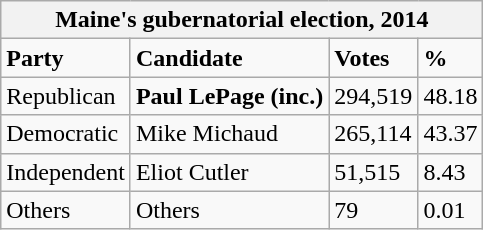<table class="wikitable">
<tr>
<th colspan="4">Maine's gubernatorial election, 2014</th>
</tr>
<tr>
<td><strong>Party</strong></td>
<td><strong>Candidate</strong></td>
<td><strong>Votes</strong></td>
<td><strong>%</strong></td>
</tr>
<tr>
<td>Republican</td>
<td><strong>Paul LePage (inc.)</strong></td>
<td>294,519</td>
<td>48.18</td>
</tr>
<tr>
<td>Democratic</td>
<td>Mike Michaud</td>
<td>265,114</td>
<td>43.37</td>
</tr>
<tr>
<td>Independent</td>
<td>Eliot Cutler</td>
<td>51,515</td>
<td>8.43</td>
</tr>
<tr>
<td>Others</td>
<td>Others</td>
<td>79</td>
<td>0.01</td>
</tr>
</table>
